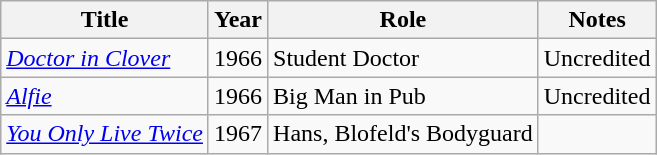<table class="wikitable">
<tr>
<th>Title</th>
<th>Year</th>
<th>Role</th>
<th>Notes</th>
</tr>
<tr>
<td><em><a href='#'>Doctor in Clover</a></em></td>
<td>1966</td>
<td>Student Doctor</td>
<td>Uncredited</td>
</tr>
<tr>
<td><em><a href='#'>Alfie</a></em></td>
<td>1966</td>
<td>Big Man in Pub</td>
<td>Uncredited</td>
</tr>
<tr>
<td><em><a href='#'>You Only Live Twice</a></em></td>
<td>1967</td>
<td>Hans, Blofeld's Bodyguard</td>
<td></td>
</tr>
</table>
